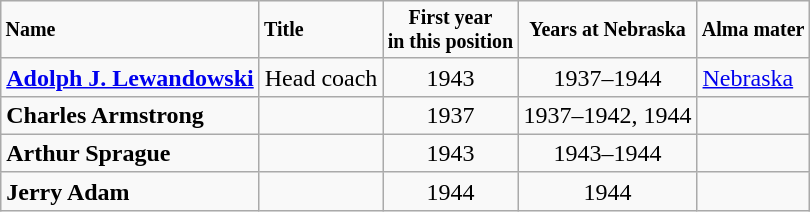<table class="wikitable">
<tr style="font-size:smaller">
<td><strong>Name</strong></td>
<td><strong>Title</strong></td>
<td align="center"><strong>First year<br>in this position</strong></td>
<td align="center"><strong>Years at Nebraska</strong></td>
<td><strong>Alma mater</strong></td>
</tr>
<tr>
<td><strong><a href='#'>Adolph J. Lewandowski</a></strong></td>
<td>Head coach</td>
<td align="center">1943</td>
<td align="center">1937–1944</td>
<td><a href='#'>Nebraska</a></td>
</tr>
<tr>
<td><strong>Charles Armstrong</strong></td>
<td></td>
<td align="center">1937</td>
<td align="center">1937–1942, 1944</td>
<td></td>
</tr>
<tr>
<td><strong>Arthur Sprague</strong></td>
<td></td>
<td align="center">1943</td>
<td align="center">1943–1944</td>
<td></td>
</tr>
<tr>
<td><strong>Jerry Adam</strong></td>
<td></td>
<td align="center">1944</td>
<td align="center">1944</td>
<td></td>
</tr>
</table>
